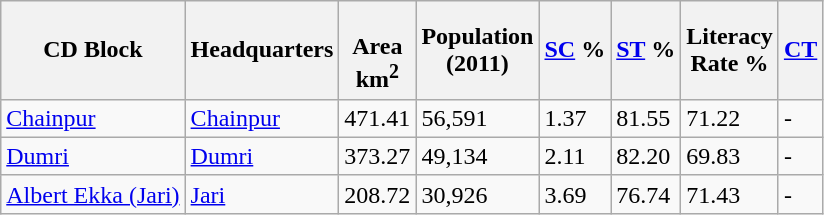<table class="wikitable sortable">
<tr>
<th>CD Block</th>
<th>Headquarters</th>
<th><br>Area<br>km<sup>2</sup></th>
<th>Population<br>(2011)</th>
<th><a href='#'>SC</a> %</th>
<th><a href='#'>ST</a> %</th>
<th>Literacy<br> Rate %</th>
<th><a href='#'>CT</a></th>
</tr>
<tr>
<td><a href='#'>Chainpur</a></td>
<td><a href='#'>Chainpur</a></td>
<td>471.41</td>
<td>56,591</td>
<td>1.37</td>
<td>81.55</td>
<td>71.22</td>
<td>-</td>
</tr>
<tr>
<td><a href='#'>Dumri</a></td>
<td><a href='#'>Dumri</a></td>
<td>373.27</td>
<td>49,134</td>
<td>2.11</td>
<td>82.20</td>
<td>69.83</td>
<td>-</td>
</tr>
<tr>
<td><a href='#'>Albert Ekka (Jari)</a></td>
<td><a href='#'>Jari</a></td>
<td>208.72</td>
<td>30,926</td>
<td>3.69</td>
<td>76.74</td>
<td>71.43</td>
<td>-</td>
</tr>
</table>
